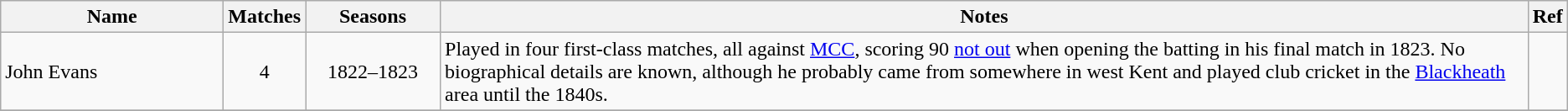<table class="wikitable">
<tr>
<th style="width:170px">Name</th>
<th>Matches</th>
<th style="width: 100px">Seasons</th>
<th>Notes</th>
<th>Ref</th>
</tr>
<tr>
<td>John Evans</td>
<td align=center>4</td>
<td align=center>1822–1823</td>
<td>Played in four first-class matches, all against <a href='#'>MCC</a>, scoring 90 <a href='#'>not out</a> when opening the batting in his final match in 1823. No biographical details are known, although he probably came from somewhere in west Kent and played club cricket in the <a href='#'>Blackheath</a> area until the 1840s.</td>
<td></td>
</tr>
<tr>
</tr>
</table>
